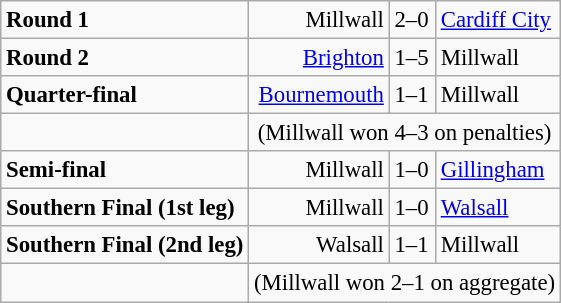<table class="wikitable" style="font-size: 95%;">
<tr>
<td><strong>Round 1</strong></td>
<td align=right>Millwall</td>
<td>2–0</td>
<td><a href='#'>Cardiff City</a></td>
</tr>
<tr>
<td><strong>Round 2</strong></td>
<td align=right><a href='#'>Brighton</a></td>
<td>1–5</td>
<td>Millwall</td>
</tr>
<tr>
<td><strong>Quarter-final</strong></td>
<td align=right><a href='#'>Bournemouth</a></td>
<td>1–1</td>
<td>Millwall</td>
</tr>
<tr>
<td> </td>
<td colspan=4 align=center>(Millwall won 4–3 on penalties)</td>
</tr>
<tr>
<td><strong>Semi-final</strong></td>
<td align=right>Millwall</td>
<td>1–0</td>
<td><a href='#'>Gillingham</a></td>
</tr>
<tr>
<td><strong>Southern Final (1st leg)</strong></td>
<td align=right>Millwall</td>
<td>1–0</td>
<td><a href='#'>Walsall</a></td>
</tr>
<tr>
<td><strong>Southern Final (2nd leg)</strong></td>
<td align=right>Walsall</td>
<td>1–1</td>
<td>Millwall</td>
</tr>
<tr>
<td> </td>
<td colspan=4 align=center>(Millwall won 2–1 on aggregate)</td>
</tr>
</table>
